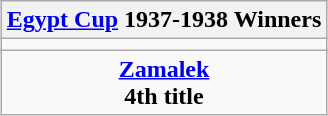<table class="wikitable" style="text-align: center; margin: 0 auto;">
<tr>
<th><a href='#'>Egypt Cup</a> 1937-1938 Winners</th>
</tr>
<tr>
<td></td>
</tr>
<tr>
<td><strong><a href='#'>Zamalek</a></strong><br><strong>4th title</strong></td>
</tr>
</table>
